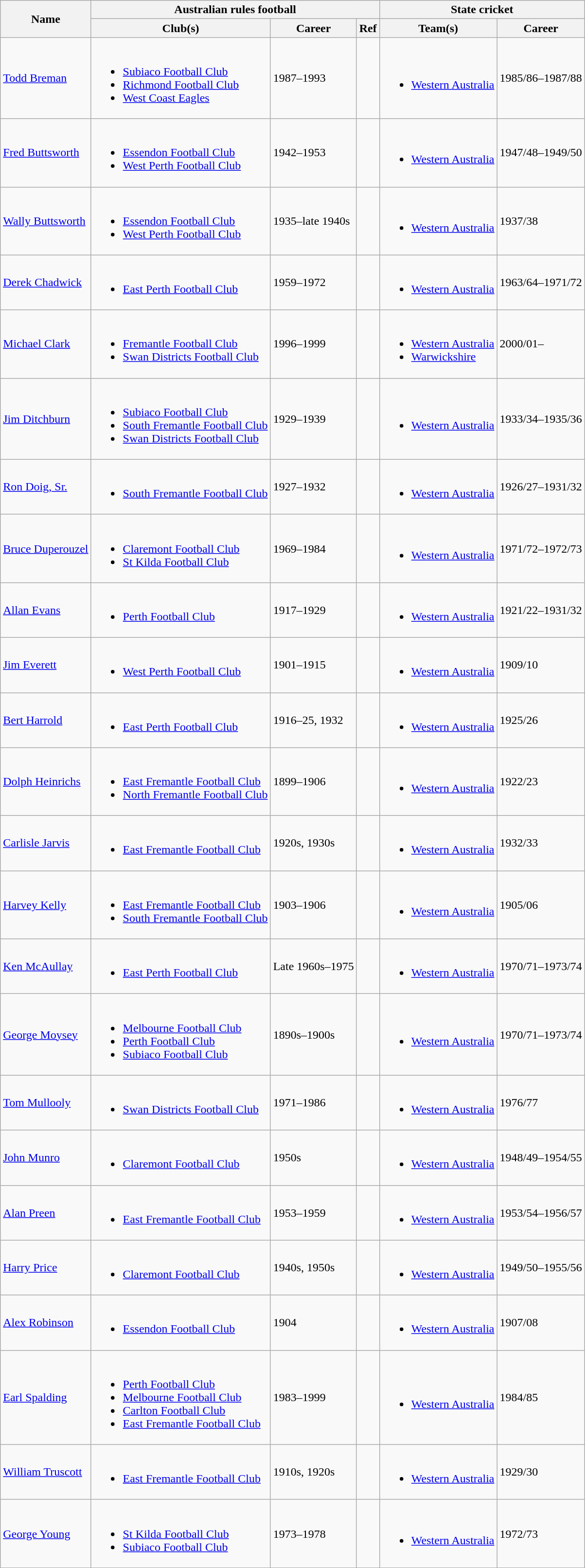<table class=wikitable>
<tr>
<th rowspan=2>Name</th>
<th colspan=3>Australian rules football</th>
<th colspan=2>State cricket</th>
</tr>
<tr>
<th>Club(s)</th>
<th>Career</th>
<th>Ref</th>
<th>Team(s)</th>
<th>Career</th>
</tr>
<tr>
<td><a href='#'>Todd Breman</a></td>
<td><br><ul><li><a href='#'>Subiaco Football Club</a></li><li><a href='#'>Richmond Football Club</a></li><li><a href='#'>West Coast Eagles</a></li></ul></td>
<td>1987–1993</td>
<td></td>
<td><br><ul><li><a href='#'>Western Australia</a></li></ul></td>
<td>1985/86–1987/88</td>
</tr>
<tr>
<td><a href='#'>Fred Buttsworth</a></td>
<td><br><ul><li><a href='#'>Essendon Football Club</a></li><li><a href='#'>West Perth Football Club</a></li></ul></td>
<td>1942–1953</td>
<td></td>
<td><br><ul><li><a href='#'>Western Australia</a></li></ul></td>
<td>1947/48–1949/50</td>
</tr>
<tr>
<td><a href='#'>Wally Buttsworth</a></td>
<td><br><ul><li><a href='#'>Essendon Football Club</a></li><li><a href='#'>West Perth Football Club</a></li></ul></td>
<td>1935–late 1940s</td>
<td></td>
<td><br><ul><li><a href='#'>Western Australia</a></li></ul></td>
<td>1937/38</td>
</tr>
<tr>
<td><a href='#'>Derek Chadwick</a></td>
<td><br><ul><li><a href='#'>East Perth Football Club</a></li></ul></td>
<td>1959–1972</td>
<td></td>
<td><br><ul><li><a href='#'>Western Australia</a></li></ul></td>
<td>1963/64–1971/72</td>
</tr>
<tr>
<td><a href='#'>Michael Clark</a></td>
<td><br><ul><li><a href='#'>Fremantle Football Club</a></li><li><a href='#'>Swan Districts Football Club</a></li></ul></td>
<td>1996–1999</td>
<td></td>
<td><br><ul><li><a href='#'>Western Australia</a></li><li><a href='#'>Warwickshire</a></li></ul></td>
<td>2000/01–</td>
</tr>
<tr>
<td><a href='#'>Jim Ditchburn</a></td>
<td><br><ul><li><a href='#'>Subiaco Football Club</a></li><li><a href='#'>South Fremantle Football Club</a></li><li><a href='#'>Swan Districts Football Club</a></li></ul></td>
<td>1929–1939</td>
<td></td>
<td><br><ul><li><a href='#'>Western Australia</a></li></ul></td>
<td>1933/34–1935/36</td>
</tr>
<tr>
<td><a href='#'>Ron Doig, Sr.</a></td>
<td><br><ul><li><a href='#'>South Fremantle Football Club</a></li></ul></td>
<td>1927–1932</td>
<td></td>
<td><br><ul><li><a href='#'>Western Australia</a></li></ul></td>
<td>1926/27–1931/32</td>
</tr>
<tr>
<td><a href='#'>Bruce Duperouzel</a></td>
<td><br><ul><li><a href='#'>Claremont Football Club</a></li><li><a href='#'>St Kilda Football Club</a></li></ul></td>
<td>1969–1984</td>
<td></td>
<td><br><ul><li><a href='#'>Western Australia</a></li></ul></td>
<td>1971/72–1972/73</td>
</tr>
<tr>
<td><a href='#'>Allan Evans</a></td>
<td><br><ul><li><a href='#'>Perth Football Club</a></li></ul></td>
<td>1917–1929</td>
<td></td>
<td><br><ul><li><a href='#'>Western Australia</a></li></ul></td>
<td>1921/22–1931/32</td>
</tr>
<tr>
<td><a href='#'>Jim Everett</a></td>
<td><br><ul><li><a href='#'>West Perth Football Club</a></li></ul></td>
<td>1901–1915</td>
<td></td>
<td><br><ul><li><a href='#'>Western Australia</a></li></ul></td>
<td>1909/10</td>
</tr>
<tr>
<td><a href='#'>Bert Harrold</a></td>
<td><br><ul><li><a href='#'>East Perth Football Club</a></li></ul></td>
<td>1916–25, 1932</td>
<td></td>
<td><br><ul><li><a href='#'>Western Australia</a></li></ul></td>
<td>1925/26</td>
</tr>
<tr>
<td><a href='#'>Dolph Heinrichs</a></td>
<td><br><ul><li><a href='#'>East Fremantle Football Club</a></li><li><a href='#'>North Fremantle Football Club</a></li></ul></td>
<td>1899–1906</td>
<td></td>
<td><br><ul><li><a href='#'>Western Australia</a></li></ul></td>
<td>1922/23</td>
</tr>
<tr>
<td><a href='#'>Carlisle Jarvis</a></td>
<td><br><ul><li><a href='#'>East Fremantle Football Club</a></li></ul></td>
<td>1920s, 1930s</td>
<td></td>
<td><br><ul><li><a href='#'>Western Australia</a></li></ul></td>
<td>1932/33</td>
</tr>
<tr>
<td><a href='#'>Harvey Kelly</a></td>
<td><br><ul><li><a href='#'>East Fremantle Football Club</a></li><li><a href='#'>South Fremantle Football Club</a></li></ul></td>
<td>1903–1906</td>
<td></td>
<td><br><ul><li><a href='#'>Western Australia</a></li></ul></td>
<td>1905/06</td>
</tr>
<tr>
<td><a href='#'>Ken McAullay</a></td>
<td><br><ul><li><a href='#'>East Perth Football Club</a></li></ul></td>
<td>Late 1960s–1975</td>
<td></td>
<td><br><ul><li><a href='#'>Western Australia</a></li></ul></td>
<td>1970/71–1973/74</td>
</tr>
<tr>
<td><a href='#'>George Moysey</a></td>
<td><br><ul><li><a href='#'>Melbourne Football Club</a></li><li><a href='#'>Perth Football Club</a></li><li><a href='#'>Subiaco Football Club</a></li></ul></td>
<td>1890s–1900s</td>
<td></td>
<td><br><ul><li><a href='#'>Western Australia</a></li></ul></td>
<td>1970/71–1973/74</td>
</tr>
<tr>
<td><a href='#'>Tom Mullooly</a></td>
<td><br><ul><li><a href='#'>Swan Districts Football Club</a></li></ul></td>
<td>1971–1986</td>
<td></td>
<td><br><ul><li><a href='#'>Western Australia</a></li></ul></td>
<td>1976/77</td>
</tr>
<tr>
<td><a href='#'>John Munro</a></td>
<td><br><ul><li><a href='#'>Claremont Football Club</a></li></ul></td>
<td>1950s</td>
<td></td>
<td><br><ul><li><a href='#'>Western Australia</a></li></ul></td>
<td>1948/49–1954/55</td>
</tr>
<tr>
<td><a href='#'>Alan Preen</a></td>
<td><br><ul><li><a href='#'>East Fremantle Football Club</a></li></ul></td>
<td>1953–1959</td>
<td></td>
<td><br><ul><li><a href='#'>Western Australia</a></li></ul></td>
<td>1953/54–1956/57</td>
</tr>
<tr>
<td><a href='#'>Harry Price</a></td>
<td><br><ul><li><a href='#'>Claremont Football Club</a></li></ul></td>
<td>1940s, 1950s</td>
<td></td>
<td><br><ul><li><a href='#'>Western Australia</a></li></ul></td>
<td>1949/50–1955/56</td>
</tr>
<tr>
<td><a href='#'>Alex Robinson</a></td>
<td><br><ul><li><a href='#'>Essendon Football Club</a></li></ul></td>
<td>1904</td>
<td></td>
<td><br><ul><li><a href='#'>Western Australia</a></li></ul></td>
<td>1907/08</td>
</tr>
<tr>
<td><a href='#'>Earl Spalding</a></td>
<td><br><ul><li><a href='#'>Perth Football Club</a></li><li><a href='#'>Melbourne Football Club</a></li><li><a href='#'>Carlton Football Club</a></li><li><a href='#'>East Fremantle Football Club</a></li></ul></td>
<td>1983–1999</td>
<td></td>
<td><br><ul><li><a href='#'>Western Australia</a></li></ul></td>
<td>1984/85</td>
</tr>
<tr>
<td><a href='#'>William Truscott</a></td>
<td><br><ul><li><a href='#'>East Fremantle Football Club</a></li></ul></td>
<td>1910s, 1920s</td>
<td></td>
<td><br><ul><li><a href='#'>Western Australia</a></li></ul></td>
<td>1929/30</td>
</tr>
<tr>
<td><a href='#'>George Young</a></td>
<td><br><ul><li><a href='#'>St Kilda Football Club</a></li><li><a href='#'>Subiaco Football Club</a></li></ul></td>
<td>1973–1978</td>
<td></td>
<td><br><ul><li><a href='#'>Western Australia</a></li></ul></td>
<td>1972/73</td>
</tr>
</table>
